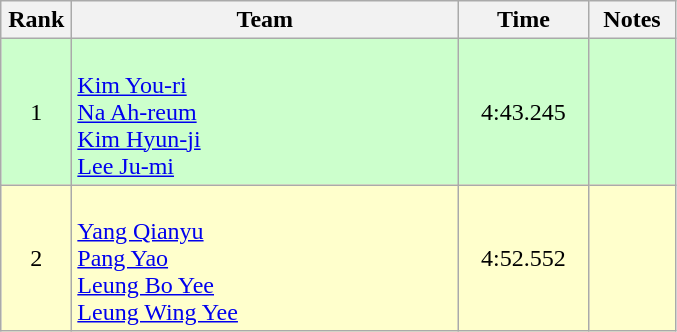<table class=wikitable style="text-align:center">
<tr>
<th width=40>Rank</th>
<th width=250>Team</th>
<th width=80>Time</th>
<th width=50>Notes</th>
</tr>
<tr bgcolor="ccffcc">
<td>1</td>
<td align=left><br><a href='#'>Kim You-ri</a><br><a href='#'>Na Ah-reum</a><br><a href='#'>Kim Hyun-ji</a><br><a href='#'>Lee Ju-mi</a></td>
<td>4:43.245</td>
<td></td>
</tr>
<tr bgcolor="ffffcc">
<td>2</td>
<td align=left><br><a href='#'>Yang Qianyu</a><br><a href='#'>Pang Yao</a><br><a href='#'>Leung Bo Yee</a><br><a href='#'>Leung Wing Yee</a></td>
<td>4:52.552</td>
<td></td>
</tr>
</table>
